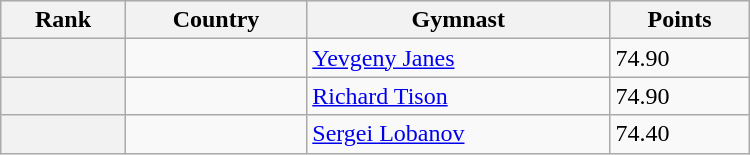<table class="wikitable" width=500>
<tr bgcolor="#efefef">
<th>Rank</th>
<th>Country</th>
<th>Gymnast</th>
<th>Points</th>
</tr>
<tr>
<th></th>
<td></td>
<td><a href='#'>Yevgeny Janes</a></td>
<td>74.90</td>
</tr>
<tr>
<th></th>
<td></td>
<td><a href='#'>Richard Tison</a></td>
<td>74.90</td>
</tr>
<tr>
<th></th>
<td></td>
<td><a href='#'>Sergei Lobanov</a></td>
<td>74.40</td>
</tr>
</table>
